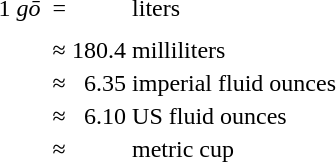<table>
<tr>
<td>1 <em>gō</em> </td>
<td>=</td>
<td style="text-align:right; height:30px;"></td>
<td>liters</td>
</tr>
<tr>
<td></td>
<td>≈</td>
<td align=right>180.4</td>
<td>milliliters</td>
</tr>
<tr>
<td></td>
<td>≈</td>
<td align=right>6.35</td>
<td>imperial fluid ounces</td>
</tr>
<tr>
<td></td>
<td>≈</td>
<td align=right>6.10</td>
<td>US fluid ounces</td>
</tr>
<tr>
<td></td>
<td>≈</td>
<td align=right></td>
<td>metric cup</td>
</tr>
</table>
